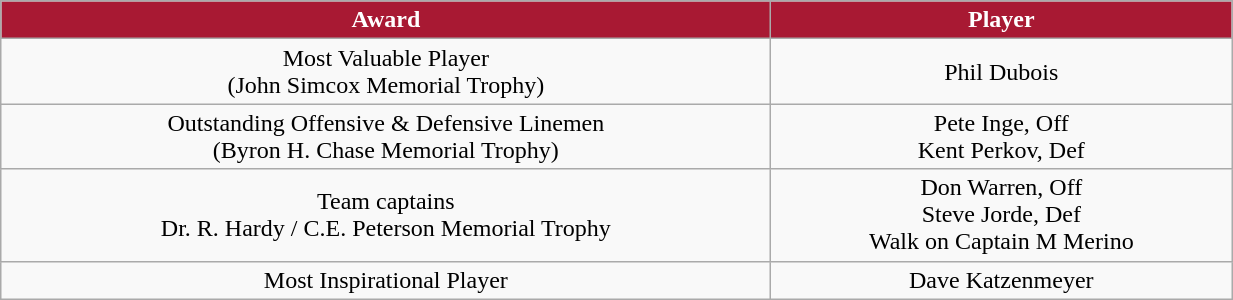<table class="wikitable" width="65%">
<tr>
<th style="background:#A81933;color:#FFFFFF;">Award</th>
<th style="background:#A81933;color:#FFFFFF;">Player</th>
</tr>
<tr align="center" bgcolor="">
<td>Most Valuable Player<br>(John Simcox Memorial Trophy)</td>
<td>Phil Dubois</td>
</tr>
<tr align="center" bgcolor="">
<td>Outstanding Offensive & Defensive Linemen<br>(Byron H. Chase Memorial Trophy)</td>
<td>Pete Inge, Off<br>Kent Perkov, Def</td>
</tr>
<tr align="center" bgcolor="">
<td>Team captains<br>Dr. R. Hardy / C.E. Peterson Memorial Trophy</td>
<td>Don Warren, Off<br>Steve Jorde, Def<br>Walk on Captain 
M Merino</td>
</tr>
<tr align="center" bgcolor="">
<td>Most Inspirational Player</td>
<td>Dave Katzenmeyer</td>
</tr>
</table>
